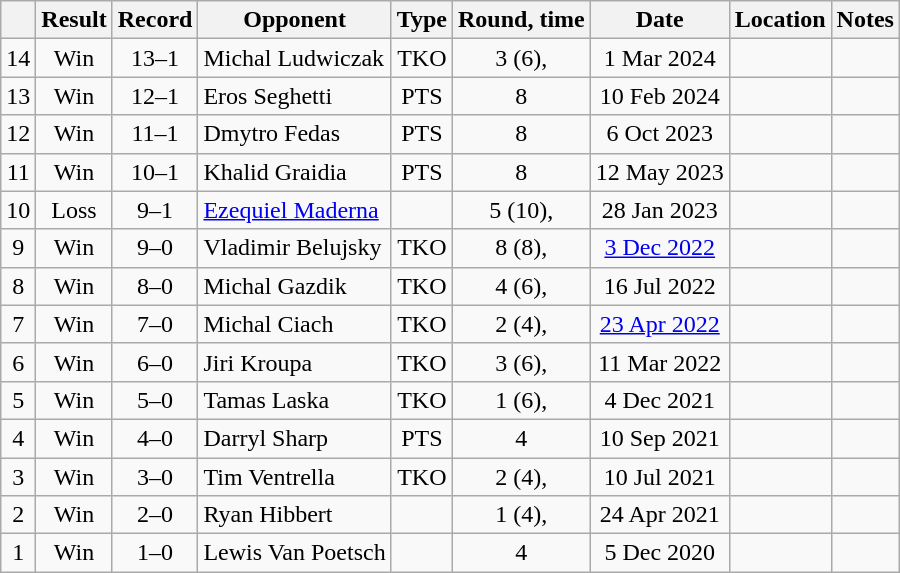<table class="wikitable" style="text-align:center">
<tr>
<th></th>
<th>Result</th>
<th>Record</th>
<th>Opponent</th>
<th>Type</th>
<th>Round, time</th>
<th>Date</th>
<th>Location</th>
<th>Notes</th>
</tr>
<tr>
<td>14</td>
<td>Win</td>
<td>13–1</td>
<td style="text-align:left;">Michal Ludwiczak</td>
<td>TKO</td>
<td>3 (6), </td>
<td>1 Mar 2024</td>
<td style="text-align:left;"></td>
<td></td>
</tr>
<tr>
<td>13</td>
<td>Win</td>
<td>12–1</td>
<td style="text-align:left;">Eros Seghetti</td>
<td>PTS</td>
<td>8</td>
<td>10 Feb 2024</td>
<td style="text-align:left;"></td>
<td></td>
</tr>
<tr>
<td>12</td>
<td>Win</td>
<td>11–1</td>
<td style="text-align:left;">Dmytro Fedas</td>
<td>PTS</td>
<td>8</td>
<td>6 Oct 2023</td>
<td style="text-align:left;"></td>
<td></td>
</tr>
<tr>
<td>11</td>
<td>Win</td>
<td>10–1</td>
<td style="text-align:left;">Khalid Graidia</td>
<td>PTS</td>
<td>8</td>
<td>12 May 2023</td>
<td style="text-align:left;"></td>
<td></td>
</tr>
<tr>
<td>10</td>
<td>Loss</td>
<td>9–1</td>
<td style="text-align:left;"><a href='#'>Ezequiel Maderna</a></td>
<td></td>
<td>5 (10), </td>
<td>28 Jan 2023</td>
<td style="text-align:left;"></td>
<td style="text-align:left;"></td>
</tr>
<tr>
<td>9</td>
<td>Win</td>
<td>9–0</td>
<td style="text-align:left;">Vladimir Belujsky</td>
<td>TKO</td>
<td>8 (8), </td>
<td><a href='#'>3 Dec 2022</a></td>
<td style="text-align:left;"></td>
<td></td>
</tr>
<tr>
<td>8</td>
<td>Win</td>
<td>8–0</td>
<td style="text-align:left;">Michal Gazdik</td>
<td>TKO</td>
<td>4 (6), </td>
<td>16 Jul 2022</td>
<td style="text-align:left;"></td>
<td></td>
</tr>
<tr>
<td>7</td>
<td>Win</td>
<td>7–0</td>
<td style="text-align:left;">Michal Ciach</td>
<td>TKO</td>
<td>2 (4), </td>
<td><a href='#'>23 Apr 2022</a></td>
<td style="text-align:left;"></td>
<td></td>
</tr>
<tr>
<td>6</td>
<td>Win</td>
<td>6–0</td>
<td style="text-align:left;">Jiri Kroupa</td>
<td>TKO</td>
<td>3 (6), </td>
<td>11 Mar 2022</td>
<td style="text-align:left;"></td>
<td></td>
</tr>
<tr>
<td>5</td>
<td>Win</td>
<td>5–0</td>
<td style="text-align:left;">Tamas Laska</td>
<td>TKO</td>
<td>1 (6), </td>
<td>4 Dec 2021</td>
<td style="text-align:left;"></td>
<td></td>
</tr>
<tr>
<td>4</td>
<td>Win</td>
<td>4–0</td>
<td style="text-align:left;">Darryl Sharp</td>
<td>PTS</td>
<td>4</td>
<td>10 Sep 2021</td>
<td style="text-align:left;"></td>
<td></td>
</tr>
<tr>
<td>3</td>
<td>Win</td>
<td>3–0</td>
<td style="text-align:left;">Tim Ventrella</td>
<td>TKO</td>
<td>2 (4), </td>
<td>10 Jul 2021</td>
<td style="text-align:left;"></td>
<td></td>
</tr>
<tr>
<td>2</td>
<td>Win</td>
<td>2–0</td>
<td style="text-align:left;">Ryan Hibbert</td>
<td></td>
<td>1 (4), </td>
<td>24 Apr 2021</td>
<td style="text-align:left;"></td>
<td></td>
</tr>
<tr>
<td>1</td>
<td>Win</td>
<td>1–0</td>
<td style="text-align:left;">Lewis Van Poetsch</td>
<td></td>
<td>4</td>
<td>5 Dec 2020</td>
<td style="text-align:left;"></td>
<td></td>
</tr>
</table>
